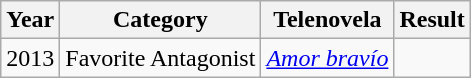<table class="wikitable">
<tr>
<th>Year</th>
<th>Category</th>
<th>Telenovela</th>
<th>Result</th>
</tr>
<tr>
<td>2013</td>
<td>Favorite Antagonist</td>
<td><em><a href='#'>Amor bravío</a></em></td>
<td></td>
</tr>
</table>
